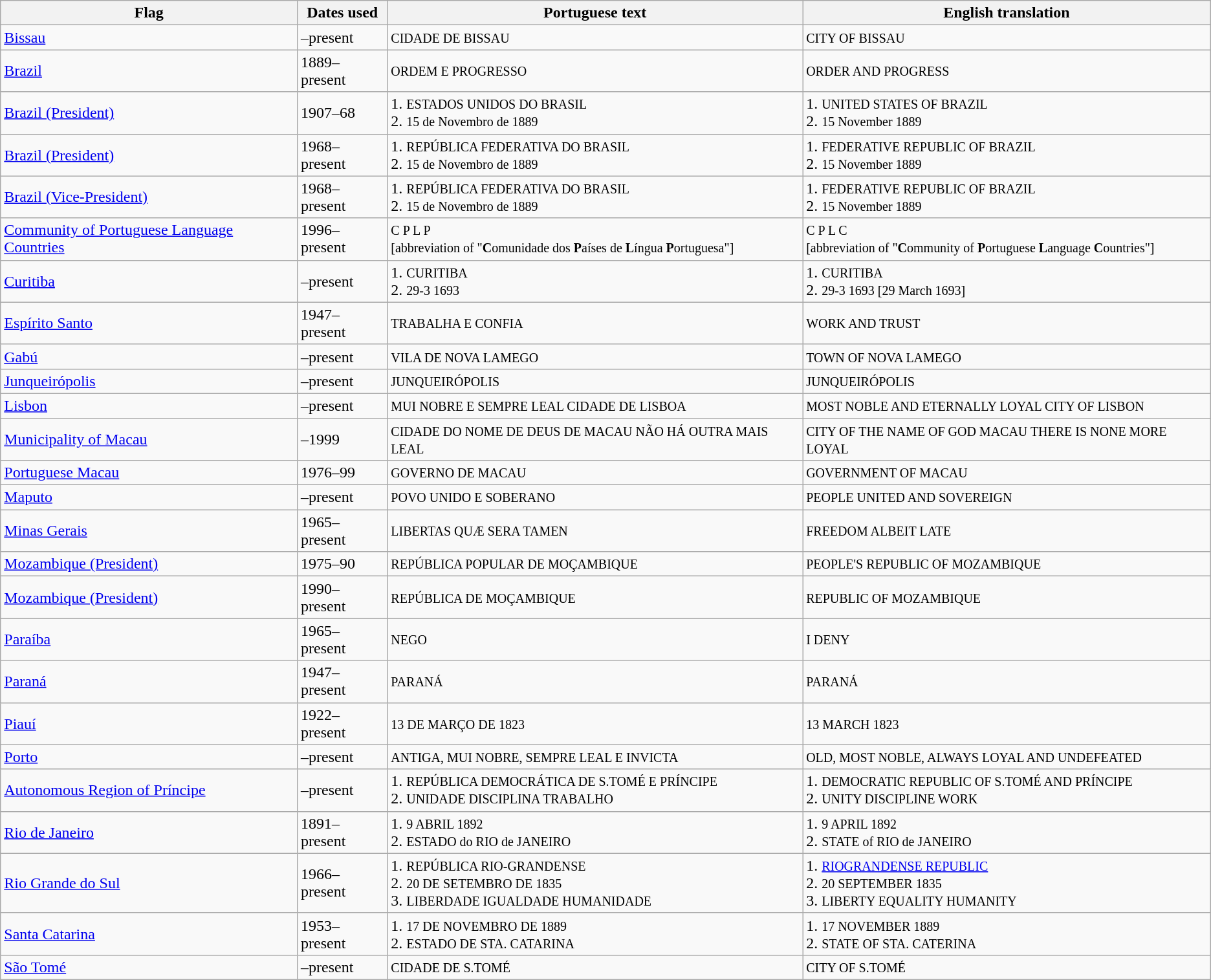<table class="wikitable sortable noresize">
<tr>
<th>Flag</th>
<th>Dates used</th>
<th>Portuguese text</th>
<th>English translation</th>
</tr>
<tr>
<td> <a href='#'>Bissau</a></td>
<td>–present</td>
<td><small>CIDADE DE BISSAU</small></td>
<td><small>CITY OF BISSAU</small></td>
</tr>
<tr>
<td> <a href='#'>Brazil</a></td>
<td>1889–present</td>
<td><small>ORDEM E PROGRESSO</small></td>
<td><small>ORDER AND PROGRESS</small></td>
</tr>
<tr>
<td> <a href='#'>Brazil (President)</a></td>
<td>1907–68</td>
<td>1. <small>ESTADOS UNIDOS DO BRASIL</small><br>2. <small>15 de Novembro de 1889</small></td>
<td>1. <small>UNITED STATES OF BRAZIL</small><br>2. <small>15 November 1889</small></td>
</tr>
<tr>
<td> <a href='#'>Brazil (President)</a></td>
<td>1968–present</td>
<td>1. <small>REPÚBLICA FEDERATIVA DO BRASIL</small><br>2. <small>15 de Novembro de 1889</small></td>
<td>1. <small>FEDERATIVE REPUBLIC OF BRAZIL</small><br>2. <small>15 November 1889</small></td>
</tr>
<tr>
<td> <a href='#'>Brazil (Vice-President)</a></td>
<td>1968–present</td>
<td>1. <small>REPÚBLICA FEDERATIVA DO BRASIL</small><br>2. <small>15 de Novembro de 1889</small></td>
<td>1. <small>FEDERATIVE REPUBLIC OF BRAZIL</small><br>2. <small>15 November 1889</small></td>
</tr>
<tr>
<td><a href='#'>Community of Portuguese Language Countries</a></td>
<td>1996–present</td>
<td><small>C P L P<br>[abbreviation of "<strong>C</strong>omunidade dos <strong>P</strong>aíses de <strong>L</strong>íngua <strong>P</strong>ortuguesa"]</small></td>
<td><small>C P L C<br>[abbreviation of "<strong>C</strong>ommunity of <strong>P</strong>ortuguese <strong>L</strong>anguage <strong>C</strong>ountries"]</small></td>
</tr>
<tr>
<td> <a href='#'>Curitiba</a></td>
<td>–present</td>
<td>1. <small>CURITIBA</small><br>2. <small>29-3 1693</small></td>
<td>1. <small>CURITIBA</small><br>2. <small>29-3 1693 [29 March 1693]</small></td>
</tr>
<tr>
<td> <a href='#'>Espírito Santo</a></td>
<td>1947–present</td>
<td><small>TRABALHA E CONFIA</small></td>
<td><small>WORK AND TRUST</small></td>
</tr>
<tr>
<td> <a href='#'>Gabú</a></td>
<td>–present</td>
<td><small>VILA DE NOVA LAMEGO</small></td>
<td><small>TOWN OF NOVA LAMEGO</small></td>
</tr>
<tr>
<td> <a href='#'>Junqueirópolis</a></td>
<td>–present</td>
<td><small>JUNQUEIRÓPOLIS</small></td>
<td><small>JUNQUEIRÓPOLIS</small></td>
</tr>
<tr>
<td> <a href='#'>Lisbon</a></td>
<td>–present</td>
<td><small>MUI NOBRE E SEMPRE LEAL CIDADE DE LISBOA</small></td>
<td><small>MOST NOBLE AND ETERNALLY LOYAL CITY OF LISBON</small></td>
</tr>
<tr>
<td> <a href='#'>Municipality of Macau</a></td>
<td>–1999</td>
<td><small>CIDADE DO NOME DE DEUS DE MACAU NÃO HÁ OUTRA MAIS LEAL</small></td>
<td><small>CITY OF THE NAME OF GOD MACAU THERE IS NONE MORE LOYAL</small></td>
</tr>
<tr>
<td> <a href='#'>Portuguese Macau</a></td>
<td>1976–99</td>
<td><small>GOVERNO DE MACAU</small></td>
<td><small>GOVERNMENT OF MACAU</small></td>
</tr>
<tr>
<td> <a href='#'>Maputo</a></td>
<td>–present</td>
<td><small>POVO UNIDO E SOBERANO</small></td>
<td><small>PEOPLE UNITED AND SOVEREIGN</small></td>
</tr>
<tr>
<td> <a href='#'>Minas Gerais</a></td>
<td>1965–present</td>
<td><small>LIBERTAS QUÆ SERA TAMEN</small></td>
<td><small>FREEDOM ALBEIT LATE</small></td>
</tr>
<tr>
<td> <a href='#'>Mozambique (President)</a></td>
<td>1975–90</td>
<td><small>REPÚBLICA POPULAR DE MOÇAMBIQUE</small></td>
<td><small>PEOPLE'S REPUBLIC OF MOZAMBIQUE</small></td>
</tr>
<tr>
<td> <a href='#'>Mozambique (President)</a></td>
<td>1990–present</td>
<td><small>REPÚBLICA DE MOÇAMBIQUE</small></td>
<td><small>REPUBLIC OF MOZAMBIQUE</small></td>
</tr>
<tr>
<td> <a href='#'>Paraíba</a></td>
<td>1965–present</td>
<td><small>NEGO</small></td>
<td><small>I DENY</small></td>
</tr>
<tr>
<td> <a href='#'>Paraná</a></td>
<td>1947–present</td>
<td><small>PARANÁ</small></td>
<td><small>PARANÁ</small></td>
</tr>
<tr>
<td> <a href='#'>Piauí</a></td>
<td>1922–present</td>
<td><small>13 DE MARÇO DE 1823</small></td>
<td><small>13 MARCH 1823</small></td>
</tr>
<tr>
<td> <a href='#'>Porto</a></td>
<td>–present</td>
<td><small>ANTIGA, MUI NOBRE, SEMPRE LEAL E INVICTA</small></td>
<td><small>OLD, MOST NOBLE, ALWAYS LOYAL AND UNDEFEATED</small></td>
</tr>
<tr>
<td> <a href='#'>Autonomous Region of Príncipe</a></td>
<td>–present</td>
<td>1. <small>REPÚBLICA DEMOCRÁTICA DE S.TOMÉ E PRÍNCIPE</small><br>2. <small>UNIDADE DISCIPLINA TRABALHO</small></td>
<td>1. <small>DEMOCRATIC REPUBLIC OF S.TOMÉ AND PRÍNCIPE</small><br>2. <small>UNITY DISCIPLINE WORK</small></td>
</tr>
<tr>
<td> <a href='#'>Rio de Janeiro</a></td>
<td>1891–present</td>
<td>1. <small>9 ABRIL 1892</small><br>2. <small>ESTADO do RIO de JANEIRO</small></td>
<td>1. <small>9 APRIL 1892</small><br>2. <small>STATE of RIO de JANEIRO</small></td>
</tr>
<tr>
<td> <a href='#'>Rio Grande do Sul</a></td>
<td>1966–present</td>
<td>1. <small>REPÚBLICA RIO-GRANDENSE</small><br>2. <small>20 DE SETEMBRO DE 1835</small><br>3. <small>LIBERDADE IGUALDADE HUMANIDADE</small></td>
<td>1. <small><a href='#'>RIOGRANDENSE REPUBLIC</a></small><br>2. <small>20 SEPTEMBER 1835</small><br>3. <small>LIBERTY EQUALITY HUMANITY</small></td>
</tr>
<tr>
<td> <a href='#'>Santa Catarina</a></td>
<td>1953–present</td>
<td>1. <small>17 DE NOVEMBRO DE 1889</small><br>2. <small>ESTADO DE STA. CATARINA</small></td>
<td>1. <small>17 NOVEMBER 1889</small><br>2. <small>STATE OF STA. CATERINA</small></td>
</tr>
<tr>
<td> <a href='#'>São Tomé</a></td>
<td>–present</td>
<td><small>CIDADE DE S.TOMÉ</small></td>
<td><small>CITY OF S.TOMÉ</small></td>
</tr>
</table>
